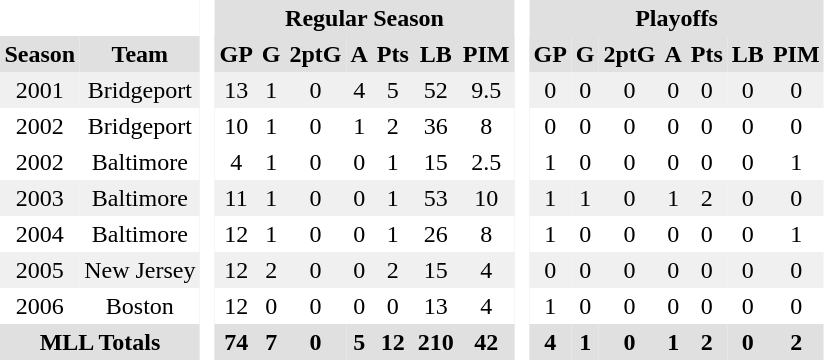<table BORDER="0" CELLPADDING="3" CELLSPACING="0">
<tr ALIGN="center" bgcolor="#e0e0e0">
<th colspan="2" bgcolor="#ffffff"> </th>
<th rowspan="99" bgcolor="#ffffff"> </th>
<th colspan="7">Regular Season</th>
<th rowspan="99" bgcolor="#ffffff"> </th>
<th colspan="7">Playoffs</th>
</tr>
<tr ALIGN="center" bgcolor="#e0e0e0">
<th>Season</th>
<th>Team</th>
<th>GP</th>
<th>G</th>
<th>2ptG</th>
<th>A</th>
<th>Pts</th>
<th>LB</th>
<th>PIM</th>
<th>GP</th>
<th>G</th>
<th>2ptG</th>
<th>A</th>
<th>Pts</th>
<th>LB</th>
<th>PIM</th>
</tr>
<tr ALIGN="center" bgcolor="#f0f0f0">
<td>2001</td>
<td>Bridgeport</td>
<td>13</td>
<td>1</td>
<td>0</td>
<td>4</td>
<td>5</td>
<td>52</td>
<td>9.5</td>
<td>0</td>
<td>0</td>
<td>0</td>
<td>0</td>
<td>0</td>
<td>0</td>
<td>0</td>
</tr>
<tr ALIGN="center">
<td>2002</td>
<td>Bridgeport</td>
<td>10</td>
<td>1</td>
<td>0</td>
<td>1</td>
<td>2</td>
<td>36</td>
<td>8</td>
<td>0</td>
<td>0</td>
<td>0</td>
<td>0</td>
<td>0</td>
<td>0</td>
<td>0</td>
</tr>
<tr ALIGN="center">
<td>2002</td>
<td>Baltimore</td>
<td>4</td>
<td>1</td>
<td>0</td>
<td>0</td>
<td>1</td>
<td>15</td>
<td>2.5</td>
<td>1</td>
<td>0</td>
<td>0</td>
<td>0</td>
<td>0</td>
<td>0</td>
<td>1</td>
</tr>
<tr ALIGN="center" bgcolor="#f0f0f0">
<td>2003</td>
<td>Baltimore</td>
<td>11</td>
<td>1</td>
<td>0</td>
<td>0</td>
<td>1</td>
<td>53</td>
<td>10</td>
<td>1</td>
<td>1</td>
<td>0</td>
<td>1</td>
<td>2</td>
<td>0</td>
<td>0</td>
</tr>
<tr ALIGN="center">
<td>2004</td>
<td>Baltimore</td>
<td>12</td>
<td>1</td>
<td>0</td>
<td>0</td>
<td>1</td>
<td>26</td>
<td>8</td>
<td>1</td>
<td>0</td>
<td>0</td>
<td>0</td>
<td>0</td>
<td>0</td>
<td>1</td>
</tr>
<tr ALIGN="center" bgcolor="#f0f0f0">
<td>2005</td>
<td>New Jersey</td>
<td>12</td>
<td>2</td>
<td>0</td>
<td>0</td>
<td>2</td>
<td>15</td>
<td>4</td>
<td>0</td>
<td>0</td>
<td>0</td>
<td>0</td>
<td>0</td>
<td>0</td>
<td>0</td>
</tr>
<tr ALIGN="center">
<td>2006</td>
<td>Boston</td>
<td>12</td>
<td>0</td>
<td>0</td>
<td>0</td>
<td>0</td>
<td>13</td>
<td>4</td>
<td>1</td>
<td>0</td>
<td>0</td>
<td>0</td>
<td>0</td>
<td>0</td>
<td>0</td>
</tr>
<tr ALIGN="center" bgcolor="#e0e0e0">
<th colspan="2">MLL Totals</th>
<th>74</th>
<th>7</th>
<th>0</th>
<th>5</th>
<th>12</th>
<th>210</th>
<th>42</th>
<th>4</th>
<th>1</th>
<th>0</th>
<th>1</th>
<th>2</th>
<th>0</th>
<th>2</th>
</tr>
</table>
